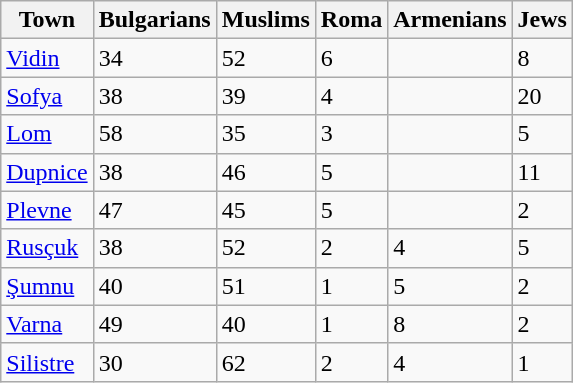<table class="wikitable">
<tr>
<th>Town</th>
<th>Bulgarians</th>
<th>Muslims</th>
<th>Roma</th>
<th>Armenians</th>
<th>Jews</th>
</tr>
<tr>
<td><a href='#'>Vidin</a></td>
<td>34</td>
<td>52</td>
<td>6</td>
<td></td>
<td>8</td>
</tr>
<tr>
<td><a href='#'>Sofya</a></td>
<td>38</td>
<td>39</td>
<td>4</td>
<td></td>
<td>20</td>
</tr>
<tr>
<td><a href='#'>Lom</a></td>
<td>58</td>
<td>35</td>
<td>3</td>
<td></td>
<td>5</td>
</tr>
<tr>
<td><a href='#'>Dupnice</a></td>
<td>38</td>
<td>46</td>
<td>5</td>
<td></td>
<td>11</td>
</tr>
<tr>
<td><a href='#'>Plevne</a></td>
<td>47</td>
<td>45</td>
<td>5</td>
<td></td>
<td>2</td>
</tr>
<tr>
<td><a href='#'>Rusçuk</a></td>
<td>38</td>
<td>52</td>
<td>2</td>
<td>4</td>
<td>5</td>
</tr>
<tr>
<td><a href='#'>Şumnu</a></td>
<td>40</td>
<td>51</td>
<td>1</td>
<td>5</td>
<td>2</td>
</tr>
<tr>
<td><a href='#'>Varna</a></td>
<td>49</td>
<td>40</td>
<td>1</td>
<td>8</td>
<td>2</td>
</tr>
<tr>
<td><a href='#'>Silistre</a></td>
<td>30</td>
<td>62</td>
<td>2</td>
<td>4</td>
<td>1</td>
</tr>
</table>
